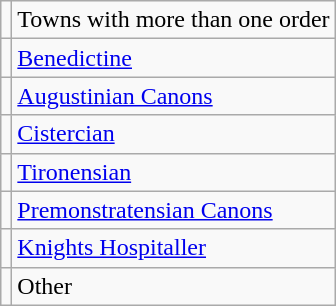<table class="wikitable">
<tr>
<td></td>
<td>Towns with more than one order</td>
</tr>
<tr>
<td></td>
<td><a href='#'>Benedictine</a></td>
</tr>
<tr>
<td></td>
<td><a href='#'>Augustinian Canons</a></td>
</tr>
<tr>
<td></td>
<td><a href='#'>Cistercian</a></td>
</tr>
<tr>
<td></td>
<td><a href='#'>Tironensian</a></td>
</tr>
<tr>
<td></td>
<td><a href='#'>Premonstratensian Canons</a></td>
</tr>
<tr>
<td></td>
<td><a href='#'>Knights Hospitaller</a></td>
</tr>
<tr>
<td></td>
<td>Other</td>
</tr>
</table>
